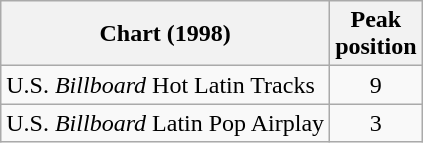<table class="wikitable sortable">
<tr>
<th>Chart (1998)</th>
<th>Peak<br>position</th>
</tr>
<tr>
<td align="left">U.S. <em>Billboard</em> Hot Latin Tracks</td>
<td align="center">9</td>
</tr>
<tr>
<td align="left">U.S. <em>Billboard</em> Latin Pop Airplay</td>
<td align="center">3</td>
</tr>
</table>
